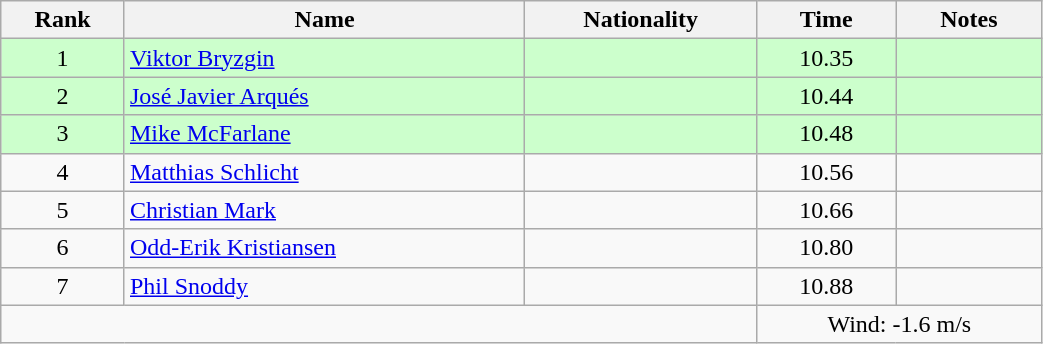<table class="wikitable sortable" style="text-align:center;width: 55%">
<tr>
<th>Rank</th>
<th>Name</th>
<th>Nationality</th>
<th>Time</th>
<th>Notes</th>
</tr>
<tr bgcolor=ccffcc>
<td>1</td>
<td align=left><a href='#'>Viktor Bryzgin</a></td>
<td align=left></td>
<td>10.35</td>
<td></td>
</tr>
<tr bgcolor=ccffcc>
<td>2</td>
<td align=left><a href='#'>José Javier Arqués</a></td>
<td align=left></td>
<td>10.44</td>
<td></td>
</tr>
<tr bgcolor=ccffcc>
<td>3</td>
<td align=left><a href='#'>Mike McFarlane</a></td>
<td align=left></td>
<td>10.48</td>
<td></td>
</tr>
<tr>
<td>4</td>
<td align=left><a href='#'>Matthias Schlicht</a></td>
<td align=left></td>
<td>10.56</td>
<td></td>
</tr>
<tr>
<td>5</td>
<td align=left><a href='#'>Christian Mark</a></td>
<td align=left></td>
<td>10.66</td>
<td></td>
</tr>
<tr>
<td>6</td>
<td align=left><a href='#'>Odd-Erik Kristiansen</a></td>
<td align=left></td>
<td>10.80</td>
<td></td>
</tr>
<tr>
<td>7</td>
<td align=left><a href='#'>Phil Snoddy</a></td>
<td align=left></td>
<td>10.88</td>
<td></td>
</tr>
<tr>
<td colspan="3"></td>
<td colspan="2">Wind: -1.6 m/s</td>
</tr>
</table>
